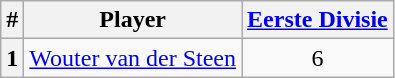<table class="wikitable" style="text-align:center;">
<tr>
<th>#</th>
<th>Player</th>
<th><a href='#'>Eerste Divisie</a></th>
</tr>
<tr>
<th>1</th>
<td align="left"> <a href='#'>Wouter van der Steen</a></td>
<td>6</td>
</tr>
</table>
